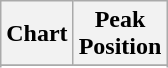<table class="wikitable sortable">
<tr>
<th>Chart</th>
<th>Peak<br>Position</th>
</tr>
<tr>
</tr>
<tr>
</tr>
</table>
